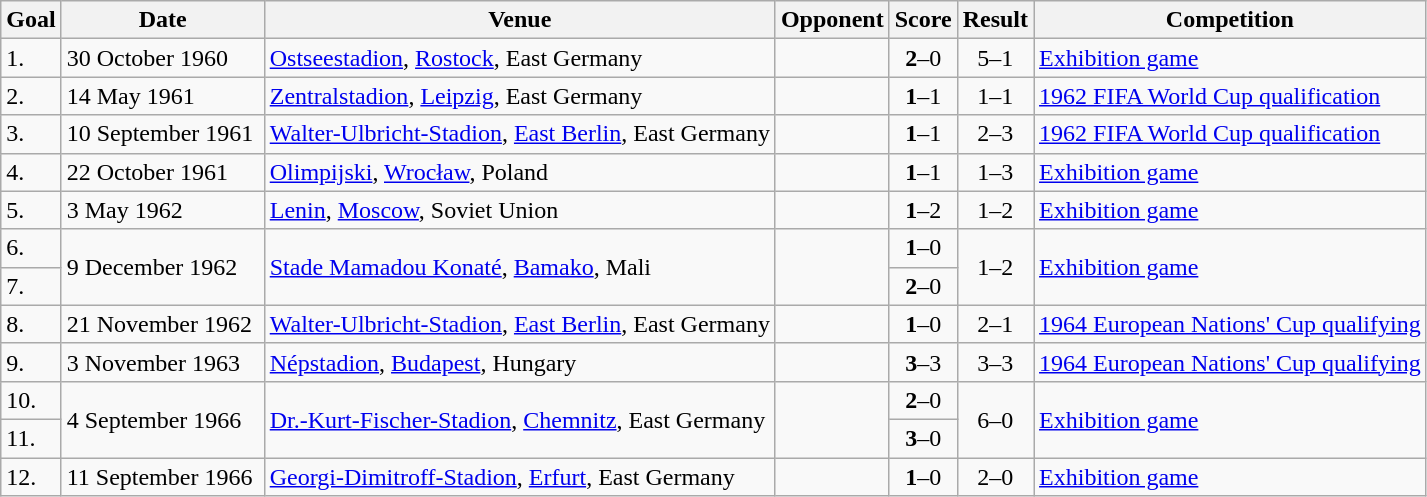<table class="wikitable plainrowheaders sortable">
<tr>
<th>Goal</th>
<th style="width:8em;">Date</th>
<th>Venue</th>
<th>Opponent</th>
<th>Score</th>
<th>Result</th>
<th>Competition</th>
</tr>
<tr>
<td>1.</td>
<td>30 October 1960</td>
<td><a href='#'>Ostseestadion</a>, <a href='#'>Rostock</a>, East Germany</td>
<td></td>
<td align=center><strong>2</strong>–0</td>
<td align=center>5–1</td>
<td><a href='#'>Exhibition game</a></td>
</tr>
<tr>
<td>2.</td>
<td>14 May 1961</td>
<td><a href='#'>Zentralstadion</a>, <a href='#'>Leipzig</a>, East Germany</td>
<td></td>
<td align=center><strong>1</strong>–1</td>
<td align=center>1–1</td>
<td><a href='#'>1962 FIFA World Cup qualification</a></td>
</tr>
<tr>
<td>3.</td>
<td>10 September 1961</td>
<td><a href='#'>Walter-Ulbricht-Stadion</a>, <a href='#'>East Berlin</a>, East Germany</td>
<td></td>
<td align=center><strong>1</strong>–1</td>
<td align=center>2–3</td>
<td><a href='#'>1962 FIFA World Cup qualification</a></td>
</tr>
<tr>
<td>4.</td>
<td>22 October 1961</td>
<td><a href='#'>Olimpijski</a>, <a href='#'>Wrocław</a>, Poland</td>
<td></td>
<td align=center><strong>1</strong>–1</td>
<td align=center>1–3</td>
<td><a href='#'>Exhibition game</a></td>
</tr>
<tr>
<td>5.</td>
<td>3 May 1962</td>
<td><a href='#'>Lenin</a>, <a href='#'>Moscow</a>, Soviet Union</td>
<td></td>
<td align=center><strong>1</strong>–2</td>
<td align=center>1–2</td>
<td><a href='#'>Exhibition game</a></td>
</tr>
<tr>
<td>6.</td>
<td rowspan="2">9 December 1962</td>
<td rowspan="2"><a href='#'>Stade Mamadou Konaté</a>, <a href='#'>Bamako</a>, Mali</td>
<td rowspan="2"></td>
<td align=center><strong>1</strong>–0</td>
<td rowspan="2" style="text-align:center">1–2</td>
<td rowspan="2"><a href='#'>Exhibition game</a></td>
</tr>
<tr>
<td>7.</td>
<td align=center><strong>2</strong>–0</td>
</tr>
<tr>
<td>8.</td>
<td>21 November 1962</td>
<td><a href='#'>Walter-Ulbricht-Stadion</a>, <a href='#'>East Berlin</a>, East Germany</td>
<td></td>
<td align=center><strong>1</strong>–0</td>
<td align=center>2–1</td>
<td><a href='#'>1964 European Nations' Cup qualifying</a></td>
</tr>
<tr>
<td>9.</td>
<td>3 November 1963</td>
<td><a href='#'>Népstadion</a>, <a href='#'>Budapest</a>, Hungary</td>
<td></td>
<td align=center><strong>3</strong>–3</td>
<td align=center>3–3</td>
<td><a href='#'>1964 European Nations' Cup qualifying</a></td>
</tr>
<tr>
<td>10.</td>
<td rowspan="2">4 September 1966</td>
<td rowspan="2"><a href='#'>Dr.-Kurt-Fischer-Stadion</a>, <a href='#'>Chemnitz</a>, East Germany</td>
<td rowspan="2"></td>
<td align=center><strong>2</strong>–0</td>
<td rowspan="2" style="text-align:center">6–0</td>
<td rowspan="2"><a href='#'>Exhibition game</a></td>
</tr>
<tr>
<td>11.</td>
<td align=center><strong>3</strong>–0</td>
</tr>
<tr>
<td>12.</td>
<td>11 September 1966</td>
<td><a href='#'>Georgi-Dimitroff-Stadion</a>, <a href='#'>Erfurt</a>, East Germany</td>
<td></td>
<td align=center><strong>1</strong>–0</td>
<td align=center>2–0</td>
<td><a href='#'>Exhibition game</a></td>
</tr>
</table>
